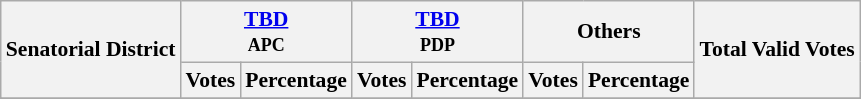<table class="wikitable sortable" style=" font-size: 90%">
<tr>
<th rowspan="2">Senatorial District</th>
<th colspan="2"><a href='#'>TBD</a><br><small>APC</small></th>
<th colspan="2"><a href='#'>TBD</a><br><small>PDP</small></th>
<th colspan="2">Others</th>
<th rowspan="2">Total Valid Votes</th>
</tr>
<tr>
<th>Votes</th>
<th>Percentage</th>
<th>Votes</th>
<th>Percentage</th>
<th>Votes</th>
<th>Percentage</th>
</tr>
<tr>
</tr>
<tr>
</tr>
<tr>
</tr>
<tr>
</tr>
<tr>
</tr>
<tr>
</tr>
</table>
